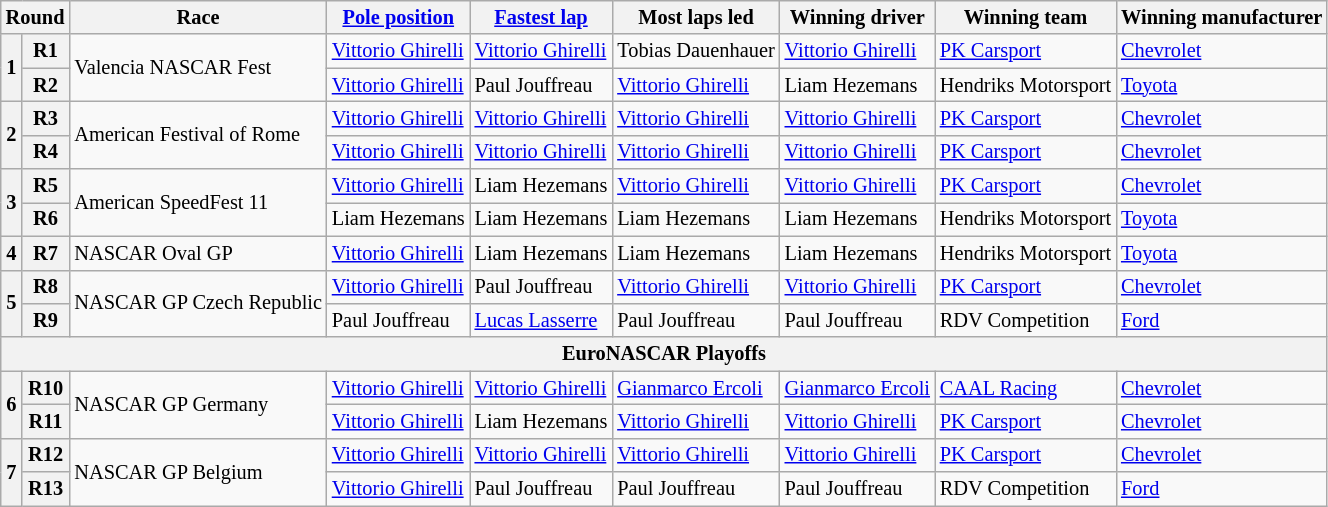<table class="wikitable" style="font-size:85%;">
<tr>
<th colspan="2">Round</th>
<th>Race</th>
<th><a href='#'>Pole position</a></th>
<th><a href='#'>Fastest lap</a></th>
<th>Most laps led</th>
<th>Winning driver</th>
<th>Winning team</th>
<th>Winning manufacturer</th>
</tr>
<tr>
<th rowspan="2">1</th>
<th>R1</th>
<td rowspan="2">Valencia NASCAR Fest</td>
<td> <a href='#'>Vittorio Ghirelli</a></td>
<td> <a href='#'>Vittorio Ghirelli</a></td>
<td> Tobias Dauenhauer</td>
<td> <a href='#'>Vittorio Ghirelli</a></td>
<td> <a href='#'>PK Carsport</a></td>
<td><a href='#'>Chevrolet</a></td>
</tr>
<tr>
<th>R2</th>
<td> <a href='#'>Vittorio Ghirelli</a></td>
<td> Paul Jouffreau</td>
<td> <a href='#'>Vittorio Ghirelli</a></td>
<td> Liam Hezemans</td>
<td> Hendriks Motorsport</td>
<td><a href='#'>Toyota</a></td>
</tr>
<tr>
<th rowspan="2">2</th>
<th>R3</th>
<td rowspan="2">American Festival of Rome</td>
<td> <a href='#'>Vittorio Ghirelli</a></td>
<td> <a href='#'>Vittorio Ghirelli</a></td>
<td> <a href='#'>Vittorio Ghirelli</a></td>
<td> <a href='#'>Vittorio Ghirelli</a></td>
<td> <a href='#'>PK Carsport</a></td>
<td><a href='#'>Chevrolet</a></td>
</tr>
<tr>
<th>R4</th>
<td> <a href='#'>Vittorio Ghirelli</a></td>
<td> <a href='#'>Vittorio Ghirelli</a></td>
<td> <a href='#'>Vittorio Ghirelli</a></td>
<td> <a href='#'>Vittorio Ghirelli</a></td>
<td> <a href='#'>PK Carsport</a></td>
<td><a href='#'>Chevrolet</a></td>
</tr>
<tr>
<th rowspan="2">3</th>
<th>R5</th>
<td rowspan="2">American SpeedFest 11</td>
<td> <a href='#'>Vittorio Ghirelli</a></td>
<td> Liam Hezemans</td>
<td> <a href='#'>Vittorio Ghirelli</a></td>
<td> <a href='#'>Vittorio Ghirelli</a></td>
<td> <a href='#'>PK Carsport</a></td>
<td><a href='#'>Chevrolet</a></td>
</tr>
<tr>
<th>R6</th>
<td> Liam Hezemans</td>
<td> Liam Hezemans</td>
<td> Liam Hezemans</td>
<td> Liam Hezemans</td>
<td> Hendriks Motorsport</td>
<td><a href='#'>Toyota</a></td>
</tr>
<tr>
<th>4</th>
<th>R7</th>
<td>NASCAR Oval GP</td>
<td> <a href='#'>Vittorio Ghirelli</a></td>
<td> Liam Hezemans</td>
<td> Liam Hezemans</td>
<td> Liam Hezemans</td>
<td> Hendriks Motorsport</td>
<td><a href='#'>Toyota</a></td>
</tr>
<tr>
<th rowspan="2">5</th>
<th>R8</th>
<td rowspan="2">NASCAR GP Czech Republic</td>
<td> <a href='#'>Vittorio Ghirelli</a></td>
<td> Paul Jouffreau</td>
<td> <a href='#'>Vittorio Ghirelli</a></td>
<td> <a href='#'>Vittorio Ghirelli</a></td>
<td> <a href='#'>PK Carsport</a></td>
<td><a href='#'>Chevrolet</a></td>
</tr>
<tr>
<th>R9</th>
<td> Paul Jouffreau</td>
<td> <a href='#'>Lucas Lasserre</a></td>
<td> Paul Jouffreau</td>
<td> Paul Jouffreau</td>
<td> RDV Competition</td>
<td><a href='#'>Ford</a></td>
</tr>
<tr>
<th colspan="9">EuroNASCAR Playoffs</th>
</tr>
<tr>
<th rowspan="2">6</th>
<th>R10</th>
<td rowspan="2">NASCAR GP Germany</td>
<td> <a href='#'>Vittorio Ghirelli</a></td>
<td> <a href='#'>Vittorio Ghirelli</a></td>
<td> <a href='#'>Gianmarco Ercoli</a></td>
<td> <a href='#'>Gianmarco Ercoli</a></td>
<td> <a href='#'>CAAL Racing</a></td>
<td><a href='#'>Chevrolet</a></td>
</tr>
<tr>
<th>R11</th>
<td> <a href='#'>Vittorio Ghirelli</a></td>
<td> Liam Hezemans</td>
<td> <a href='#'>Vittorio Ghirelli</a></td>
<td> <a href='#'>Vittorio Ghirelli</a></td>
<td> <a href='#'>PK Carsport</a></td>
<td><a href='#'>Chevrolet</a></td>
</tr>
<tr>
<th rowspan="2">7</th>
<th>R12</th>
<td rowspan="2">NASCAR GP Belgium</td>
<td> <a href='#'>Vittorio Ghirelli</a></td>
<td> <a href='#'>Vittorio Ghirelli</a></td>
<td> <a href='#'>Vittorio Ghirelli</a></td>
<td> <a href='#'>Vittorio Ghirelli</a></td>
<td> <a href='#'>PK Carsport</a></td>
<td><a href='#'>Chevrolet</a></td>
</tr>
<tr>
<th>R13</th>
<td> <a href='#'>Vittorio Ghirelli</a></td>
<td> Paul Jouffreau</td>
<td> Paul Jouffreau</td>
<td> Paul Jouffreau</td>
<td> RDV Competition</td>
<td><a href='#'>Ford</a></td>
</tr>
</table>
